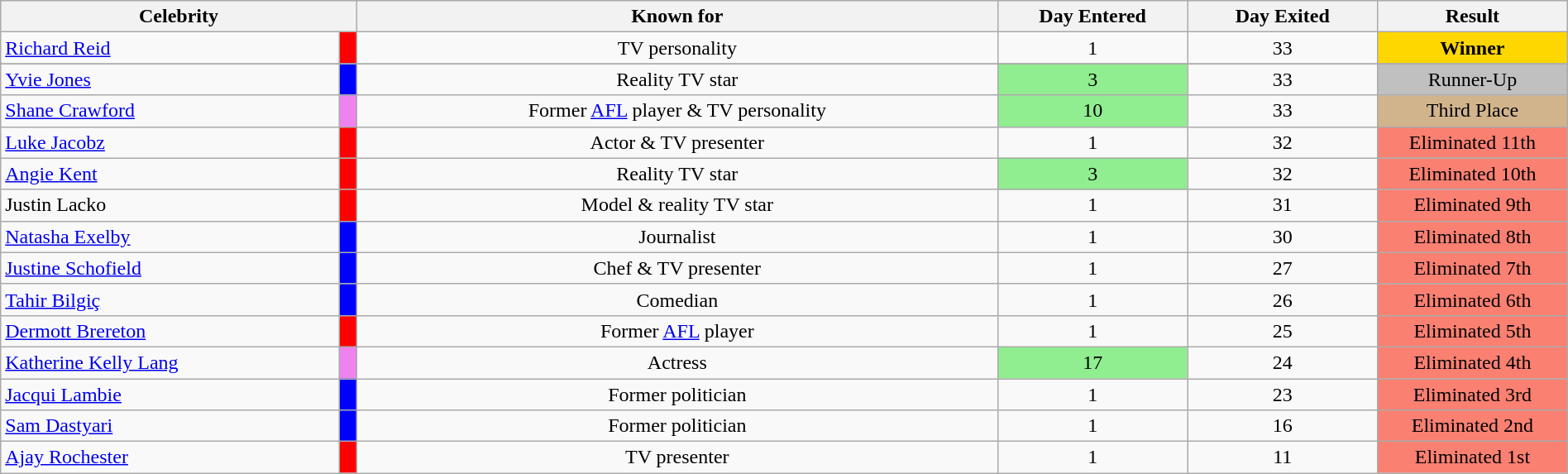<table class="wikitable" style="margin:auto; text-align:center;">
<tr>
<th style="width:15%;" colspan="2">Celebrity</th>
<th style="width:27%;" scope="col">Known for</th>
<th style="width:8%;" scope="col">Day Entered</th>
<th style="width:8%;" scope="col">Day Exited</th>
<th style="width:8%;" scope="col">Result</th>
</tr>
<tr>
<td align=left><a href='#'>Richard Reid</a></td>
<td style=background:red></td>
<td>TV personality</td>
<td>1</td>
<td>33</td>
<td style=background:gold><strong>Winner</strong></td>
</tr>
<tr>
</tr>
<tr>
<td align=left><a href='#'>Yvie Jones</a></td>
<td style=background:blue></td>
<td>Reality TV star</td>
<td style=background:lightgreen>3</td>
<td>33</td>
<td style=background:silver>Runner-Up</td>
</tr>
<tr>
<td align=left><a href='#'>Shane Crawford</a></td>
<td style=background:violet></td>
<td>Former <a href='#'>AFL</a> player & TV personality</td>
<td style=background:lightgreen>10</td>
<td>33</td>
<td style=background:Tan>Third Place</td>
</tr>
<tr>
<td align="left"><a href='#'>Luke Jacobz</a></td>
<td style="background:red"></td>
<td>Actor & TV presenter</td>
<td>1</td>
<td>32</td>
<td style="background:salmon">Eliminated 11th</td>
</tr>
<tr>
<td align="left"><a href='#'>Angie Kent</a></td>
<td style="background:red"></td>
<td>Reality TV star</td>
<td style="background:lightgreen">3</td>
<td>32</td>
<td style="background:salmon">Eliminated 10th</td>
</tr>
<tr>
<td align=left>Justin Lacko</td>
<td style=background:red></td>
<td>Model & reality TV star</td>
<td>1</td>
<td>31</td>
<td style=background:salmon>Eliminated 9th</td>
</tr>
<tr>
<td align=left><a href='#'>Natasha Exelby</a></td>
<td style=background:blue></td>
<td>Journalist</td>
<td>1</td>
<td>30</td>
<td style=background:salmon>Eliminated 8th</td>
</tr>
<tr>
<td align=left><a href='#'>Justine Schofield</a></td>
<td style=background:blue></td>
<td>Chef & TV presenter</td>
<td>1</td>
<td>27</td>
<td style=background:salmon>Eliminated 7th</td>
</tr>
<tr>
<td align=left><a href='#'>Tahir Bilgiç</a></td>
<td style=background:blue></td>
<td>Comedian</td>
<td>1</td>
<td>26</td>
<td style=background:salmon>Eliminated 6th</td>
</tr>
<tr>
<td align=left><a href='#'>Dermott Brereton</a></td>
<td style=background:red></td>
<td>Former <a href='#'>AFL</a> player</td>
<td>1</td>
<td>25</td>
<td style=background:salmon>Eliminated 5th</td>
</tr>
<tr>
<td align=left><a href='#'>Katherine Kelly Lang</a></td>
<td style=background:violet></td>
<td>Actress</td>
<td style=background:lightgreen>17</td>
<td>24</td>
<td style=background:salmon>Eliminated 4th</td>
</tr>
<tr>
<td align=left><a href='#'>Jacqui Lambie</a></td>
<td style=background:blue></td>
<td>Former politician</td>
<td>1</td>
<td>23</td>
<td style=background:salmon>Eliminated 3rd</td>
</tr>
<tr>
<td align=left><a href='#'>Sam Dastyari</a></td>
<td style=background:blue></td>
<td>Former politician</td>
<td>1</td>
<td>16</td>
<td style=background:salmon>Eliminated 2nd</td>
</tr>
<tr>
<td align="left"><a href='#'>Ajay Rochester</a></td>
<td style="background:red"></td>
<td>TV presenter</td>
<td>1</td>
<td>11</td>
<td style="background:salmon">Eliminated 1st</td>
</tr>
</table>
